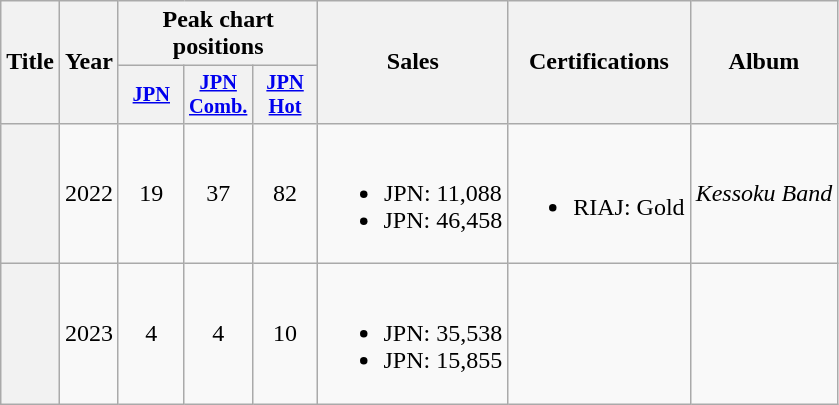<table class="wikitable plainrowheaders" style="text-align:center;">
<tr>
<th scope="col" rowspan="2">Title</th>
<th scope="col" rowspan="2">Year</th>
<th scope="col" colspan="3">Peak chart positions</th>
<th scope="col" rowspan="2">Sales</th>
<th scope="col" rowspan="2">Certifications</th>
<th scope="col" rowspan="2">Album</th>
</tr>
<tr>
<th scope="col" style="width:2.75em;font-size:85%;"><a href='#'>JPN</a><br></th>
<th scope="col" style="width:2.75em;font-size:85%;"><a href='#'>JPN<br>Comb.</a><br></th>
<th scope="col" style="width:2.75em;font-size:85%;"><a href='#'>JPN<br>Hot</a><br></th>
</tr>
<tr>
<th scope="row"></th>
<td>2022</td>
<td>19</td>
<td>37</td>
<td>82</td>
<td><br><ul><li>JPN: 11,088 </li><li>JPN: 46,458 </li></ul></td>
<td><br><ul><li>RIAJ: Gold </li></ul></td>
<td><em>Kessoku Band</em></td>
</tr>
<tr>
<th scope="row"></th>
<td>2023</td>
<td>4</td>
<td>4</td>
<td>10</td>
<td><br><ul><li>JPN: 35,538 </li><li>JPN: 15,855 </li></ul></td>
<td></td>
<td></td>
</tr>
</table>
